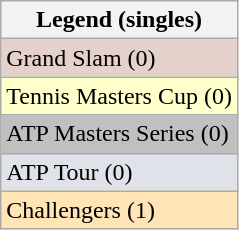<table class="wikitable">
<tr>
<th>Legend (singles)</th>
</tr>
<tr style="background:#e5d1cb;">
<td>Grand Slam (0)</td>
</tr>
<tr style="background:#ffc;">
<td>Tennis Masters Cup (0)</td>
</tr>
<tr style="background:silver;">
<td>ATP Masters Series (0)</td>
</tr>
<tr style="background:#dfe2e9;">
<td>ATP Tour (0)</td>
</tr>
<tr style="background:moccasin;">
<td>Challengers (1)</td>
</tr>
</table>
